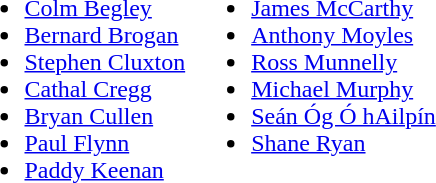<table>
<tr style="vertical-align:top">
<td><br><ul><li><a href='#'>Colm Begley</a></li><li><a href='#'>Bernard Brogan</a></li><li><a href='#'>Stephen Cluxton</a></li><li><a href='#'>Cathal Cregg</a></li><li><a href='#'>Bryan Cullen</a></li><li><a href='#'>Paul Flynn</a></li><li><a href='#'>Paddy Keenan</a></li></ul></td>
<td><br><ul><li><a href='#'>James McCarthy</a></li><li><a href='#'>Anthony Moyles</a></li><li><a href='#'>Ross Munnelly</a></li><li><a href='#'>Michael Murphy</a></li><li><a href='#'>Seán Óg Ó hAilpín</a></li><li><a href='#'>Shane Ryan</a></li></ul></td>
</tr>
</table>
